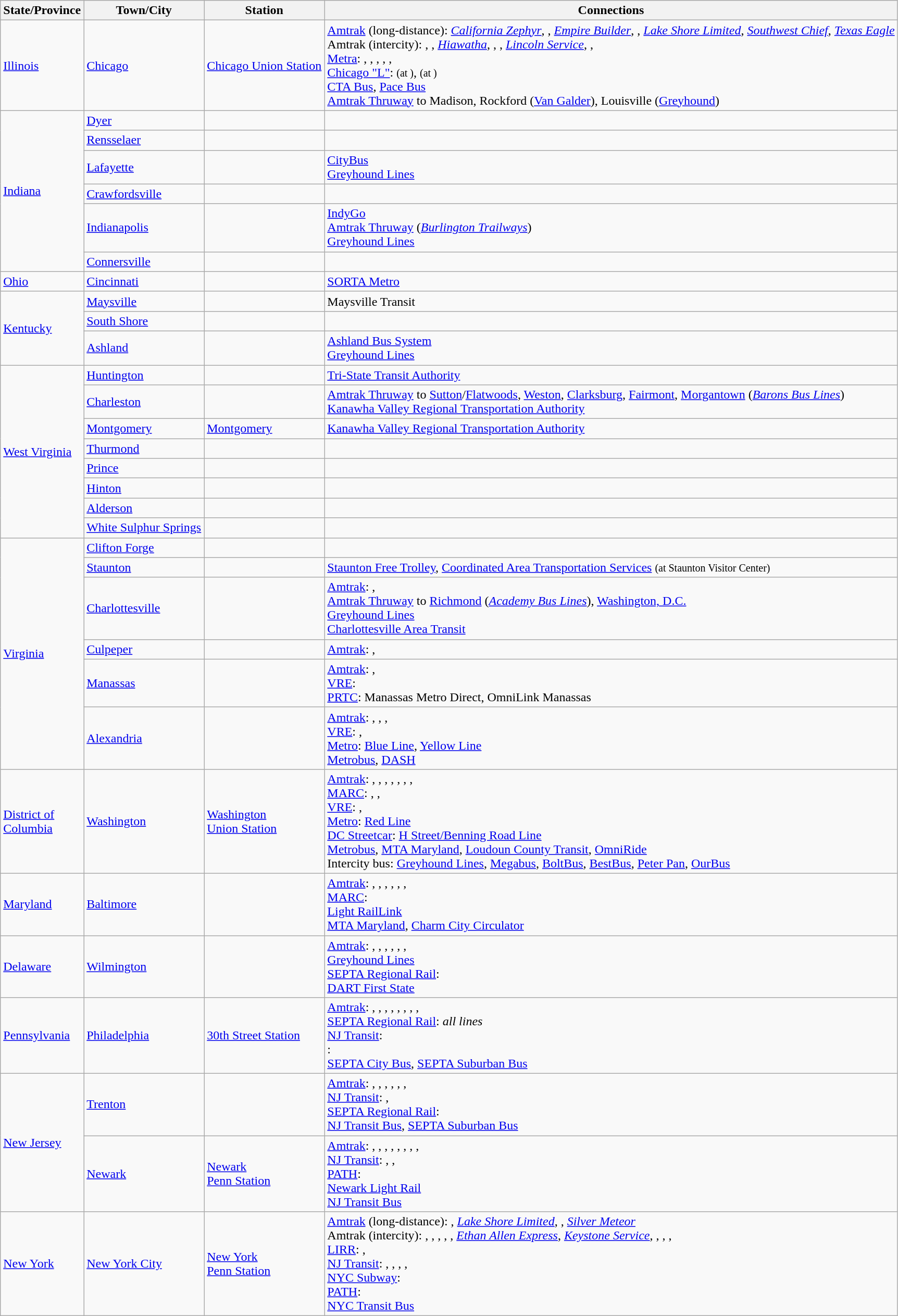<table class="wikitable">
<tr>
<th>State/Province</th>
<th>Town/City</th>
<th>Station</th>
<th>Connections</th>
</tr>
<tr>
<td><a href='#'>Illinois</a></td>
<td><a href='#'>Chicago</a></td>
<td><a href='#'>Chicago Union Station</a></td>
<td> <a href='#'>Amtrak</a> (long-distance): <em><a href='#'>California Zephyr</a></em>, , <em><a href='#'>Empire Builder</a></em>, , <em><a href='#'>Lake Shore Limited</a></em>, <em><a href='#'>Southwest Chief</a></em>, <em><a href='#'>Texas Eagle</a></em><br> Amtrak (intercity): , , <em><a href='#'>Hiawatha</a></em>, , , <em><a href='#'>Lincoln Service</a></em>, , <br> <a href='#'>Metra</a>: , , , , , <br> <a href='#'>Chicago "L"</a>:  <small>(at )</small>,     <small>(at )</small><br> <a href='#'>CTA Bus</a>, <a href='#'>Pace Bus</a><br> <a href='#'>Amtrak Thruway</a> to Madison, Rockford (<a href='#'>Van Galder</a>), Louisville (<a href='#'>Greyhound</a>)</td>
</tr>
<tr>
<td rowspan=6><a href='#'>Indiana</a></td>
<td><a href='#'>Dyer</a></td>
<td></td>
<td></td>
</tr>
<tr>
<td><a href='#'>Rensselaer</a></td>
<td></td>
<td></td>
</tr>
<tr>
<td><a href='#'>Lafayette</a></td>
<td></td>
<td> <a href='#'>CityBus</a><br> <a href='#'>Greyhound Lines</a></td>
</tr>
<tr>
<td><a href='#'>Crawfordsville</a></td>
<td></td>
<td></td>
</tr>
<tr>
<td><a href='#'>Indianapolis</a></td>
<td></td>
<td> <a href='#'>IndyGo</a><br> <a href='#'>Amtrak Thruway</a> (<em><a href='#'>Burlington Trailways</a></em>)<br> <a href='#'>Greyhound Lines</a></td>
</tr>
<tr>
<td><a href='#'>Connersville</a></td>
<td></td>
<td></td>
</tr>
<tr>
<td><a href='#'>Ohio</a></td>
<td><a href='#'>Cincinnati</a></td>
<td></td>
<td> <a href='#'>SORTA Metro</a></td>
</tr>
<tr>
<td rowspan=3><a href='#'>Kentucky</a></td>
<td><a href='#'>Maysville</a></td>
<td></td>
<td> Maysville Transit</td>
</tr>
<tr>
<td><a href='#'>South Shore</a></td>
<td></td>
<td></td>
</tr>
<tr>
<td><a href='#'>Ashland</a></td>
<td></td>
<td> <a href='#'>Ashland Bus System</a><br> <a href='#'>Greyhound Lines</a></td>
</tr>
<tr>
<td rowspan=8><a href='#'>West Virginia</a></td>
<td><a href='#'>Huntington</a></td>
<td></td>
<td> <a href='#'>Tri-State Transit Authority</a></td>
</tr>
<tr>
<td><a href='#'>Charleston</a></td>
<td></td>
<td> <a href='#'>Amtrak Thruway</a> to <a href='#'>Sutton</a>/<a href='#'>Flatwoods</a>, <a href='#'>Weston</a>, <a href='#'>Clarksburg</a>, <a href='#'>Fairmont</a>, <a href='#'>Morgantown</a> (<em><a href='#'>Barons Bus Lines</a></em>)<br> <a href='#'>Kanawha Valley Regional Transportation Authority</a></td>
</tr>
<tr>
<td><a href='#'>Montgomery</a></td>
<td><a href='#'>Montgomery</a></td>
<td> <a href='#'>Kanawha Valley Regional Transportation Authority</a></td>
</tr>
<tr>
<td><a href='#'>Thurmond</a></td>
<td></td>
<td></td>
</tr>
<tr>
<td><a href='#'>Prince</a></td>
<td></td>
<td></td>
</tr>
<tr>
<td><a href='#'>Hinton</a></td>
<td></td>
<td></td>
</tr>
<tr>
<td><a href='#'>Alderson</a></td>
<td></td>
<td></td>
</tr>
<tr>
<td><a href='#'>White Sulphur Springs</a></td>
<td></td>
<td></td>
</tr>
<tr>
<td rowspan=6><a href='#'>Virginia</a></td>
<td><a href='#'>Clifton Forge</a></td>
<td></td>
<td></td>
</tr>
<tr>
<td><a href='#'>Staunton</a></td>
<td></td>
<td> <a href='#'>Staunton Free Trolley</a>, <a href='#'>Coordinated Area Transportation Services</a> <small>(at Staunton Visitor Center)</small></td>
</tr>
<tr>
<td><a href='#'>Charlottesville</a></td>
<td></td>
<td> <a href='#'>Amtrak</a>: , <br> <a href='#'>Amtrak Thruway</a> to <a href='#'>Richmond</a> (<em><a href='#'>Academy Bus Lines</a></em>), <a href='#'>Washington, D.C.</a><br> <a href='#'>Greyhound Lines</a><br> <a href='#'>Charlottesville Area Transit</a></td>
</tr>
<tr>
<td><a href='#'>Culpeper</a></td>
<td></td>
<td> <a href='#'>Amtrak</a>: , </td>
</tr>
<tr>
<td><a href='#'>Manassas</a></td>
<td></td>
<td> <a href='#'>Amtrak</a>: , <br> <a href='#'>VRE</a>: <br> <a href='#'>PRTC</a>: Manassas Metro Direct, OmniLink Manassas</td>
</tr>
<tr>
<td><a href='#'>Alexandria</a></td>
<td></td>
<td> <a href='#'>Amtrak</a>: , , , <br> <a href='#'>VRE</a>: , <br> <a href='#'>Metro</a>:  <a href='#'>Blue Line</a>,  <a href='#'>Yellow Line</a><br> <a href='#'>Metrobus</a>, <a href='#'>DASH</a></td>
</tr>
<tr>
<td><a href='#'>District of<br>Columbia</a></td>
<td><a href='#'>Washington</a></td>
<td><a href='#'>Washington<br>Union Station</a></td>
<td> <a href='#'>Amtrak</a>: , , , , , , , <br> <a href='#'>MARC</a>: , , <br> <a href='#'>VRE</a>: , <br> <a href='#'>Metro</a>:  <a href='#'>Red Line</a><br> <a href='#'>DC Streetcar</a>: <a href='#'>H Street/Benning Road Line</a><br> <a href='#'>Metrobus</a>, <a href='#'>MTA Maryland</a>, <a href='#'>Loudoun County Transit</a>, <a href='#'>OmniRide</a><br> Intercity bus:  <a href='#'>Greyhound Lines</a>,  <a href='#'>Megabus</a>, <a href='#'>BoltBus</a>, <a href='#'>BestBus</a>, <a href='#'>Peter Pan</a>, <a href='#'>OurBus</a></td>
</tr>
<tr>
<td><a href='#'>Maryland</a></td>
<td><a href='#'>Baltimore</a></td>
<td></td>
<td> <a href='#'>Amtrak</a>: , , , , , , <br> <a href='#'>MARC</a>: <br> <a href='#'>Light RailLink</a><br> <a href='#'>MTA Maryland</a>, <a href='#'>Charm City Circulator</a></td>
</tr>
<tr>
<td><a href='#'>Delaware</a></td>
<td><a href='#'>Wilmington</a></td>
<td></td>
<td> <a href='#'>Amtrak</a>: , , , , , , <br> <a href='#'>Greyhound Lines</a><br> <a href='#'>SEPTA Regional Rail</a>: <br> <a href='#'>DART First State</a></td>
</tr>
<tr>
<td><a href='#'>Pennsylvania</a></td>
<td><a href='#'>Philadelphia</a></td>
<td><a href='#'>30th Street Station</a></td>
<td> <a href='#'>Amtrak</a>: , , , , , , , , <br> <a href='#'>SEPTA Regional Rail</a>: <em>all lines</em><br> <a href='#'>NJ Transit</a>: <br>:  <br> <a href='#'>SEPTA City Bus</a>, <a href='#'>SEPTA Suburban Bus</a></td>
</tr>
<tr>
<td rowspan=2><a href='#'>New Jersey</a></td>
<td><a href='#'>Trenton</a></td>
<td></td>
<td> <a href='#'>Amtrak</a>: , , , , , , <br> <a href='#'>NJ Transit</a>: , <br> <a href='#'>SEPTA Regional Rail</a>: <br> <a href='#'>NJ Transit Bus</a>, <a href='#'>SEPTA Suburban Bus</a></td>
</tr>
<tr>
<td><a href='#'>Newark</a></td>
<td><a href='#'>Newark<br>Penn Station</a></td>
<td> <a href='#'>Amtrak</a>: , , , , , , , , <br> <a href='#'>NJ Transit</a>: , , <br> <a href='#'>PATH</a>: <br> <a href='#'>Newark Light Rail</a><br> <a href='#'>NJ Transit Bus</a></td>
</tr>
<tr>
<td><a href='#'>New York</a></td>
<td><a href='#'>New York City</a></td>
<td><a href='#'>New York<br>Penn Station</a></td>
<td> <a href='#'>Amtrak</a> (long-distance): , <em><a href='#'>Lake Shore Limited</a></em>, , <em><a href='#'>Silver Meteor</a></em><br> Amtrak (intercity): , , , , , <em><a href='#'>Ethan Allen Express</a></em>, <em><a href='#'>Keystone Service</a></em>, , , , <br> <a href='#'>LIRR</a>: , <br> <a href='#'>NJ Transit</a>: , , , , <br> <a href='#'>NYC Subway</a>: <br> <a href='#'>PATH</a>:   <br> <a href='#'>NYC Transit Bus</a></td>
</tr>
</table>
